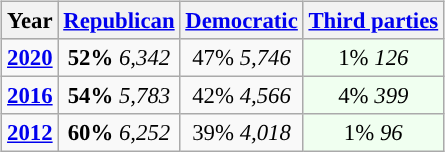<table class="wikitable" style="float:right; font-size:95%;">
<tr bgcolor=lightgrey>
<th>Year</th>
<th><a href='#'>Republican</a></th>
<th><a href='#'>Democratic</a></th>
<th><a href='#'>Third parties</a></th>
</tr>
<tr>
<td style="text-align:center; "><strong><a href='#'>2020</a></strong></td>
<td style="text-align:center; "><strong>52%</strong> <em>6,342</em></td>
<td style="text-align:center; ">47% <em>5,746</em></td>
<td style="text-align:center; background:honeyDew;">1% <em>126</em></td>
</tr>
<tr>
<td style="text-align:center; "><strong><a href='#'>2016</a></strong></td>
<td style="text-align:center; "><strong>54%</strong> <em>5,783</em></td>
<td style="text-align:center; ">42% <em>4,566</em></td>
<td style="text-align:center; background:honeyDew;">4% <em>399</em></td>
</tr>
<tr>
<td style="text-align:center; "><strong><a href='#'>2012</a></strong></td>
<td style="text-align:center; "><strong>60%</strong> <em>6,252</em></td>
<td style="text-align:center; ">39% <em>4,018</em></td>
<td style="text-align:center; background:honeyDew;">1% <em>96</em></td>
</tr>
</table>
